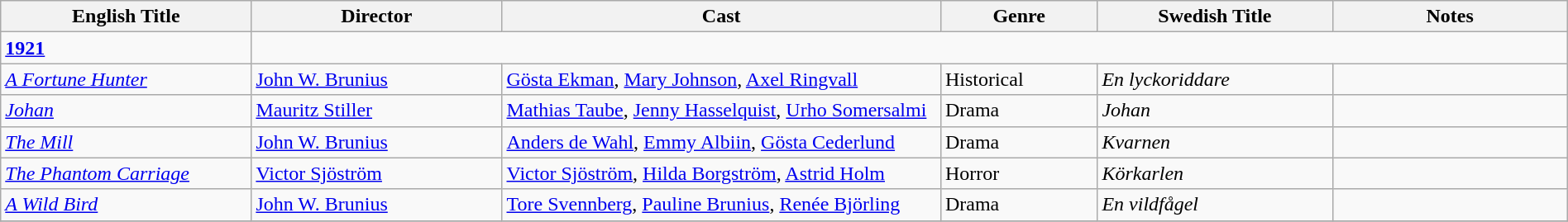<table class="wikitable" style="width:100%;">
<tr>
<th style="width:16%;">English Title</th>
<th style="width:16%;">Director</th>
<th style="width:28%;">Cast</th>
<th style="width:10%;">Genre</th>
<th style="width:15%;">Swedish Title</th>
<th style="width:15%;">Notes</th>
</tr>
<tr>
<td><strong><a href='#'>1921</a></strong></td>
</tr>
<tr>
<td><em><a href='#'>A Fortune Hunter</a></em></td>
<td><a href='#'>John W. Brunius</a></td>
<td><a href='#'>Gösta Ekman</a>, <a href='#'>Mary Johnson</a>, <a href='#'>Axel Ringvall</a></td>
<td>Historical</td>
<td><em>En lyckoriddare</em></td>
<td></td>
</tr>
<tr>
<td><em> <a href='#'>Johan</a></em></td>
<td><a href='#'>Mauritz Stiller</a></td>
<td><a href='#'>Mathias Taube</a>, <a href='#'>Jenny Hasselquist</a>, <a href='#'>Urho Somersalmi</a></td>
<td>Drama</td>
<td><em>Johan</em></td>
<td></td>
</tr>
<tr>
<td><em><a href='#'>The Mill</a></em></td>
<td><a href='#'>John W. Brunius</a></td>
<td><a href='#'>Anders de Wahl</a>, <a href='#'>Emmy Albiin</a>, <a href='#'>Gösta Cederlund</a></td>
<td>Drama</td>
<td><em>Kvarnen</em></td>
<td></td>
</tr>
<tr>
<td><em><a href='#'>The Phantom Carriage</a></em></td>
<td><a href='#'>Victor Sjöström</a></td>
<td><a href='#'>Victor Sjöström</a>, <a href='#'>Hilda Borgström</a>, <a href='#'>Astrid Holm</a></td>
<td>Horror</td>
<td><em> Körkarlen</em></td>
<td></td>
</tr>
<tr>
<td><em><a href='#'>A Wild Bird</a></em></td>
<td><a href='#'>John W. Brunius</a></td>
<td><a href='#'>Tore Svennberg</a>, <a href='#'>Pauline Brunius</a>, <a href='#'>Renée Björling</a></td>
<td>Drama</td>
<td><em>En vildfågel</em></td>
<td></td>
</tr>
<tr>
</tr>
</table>
